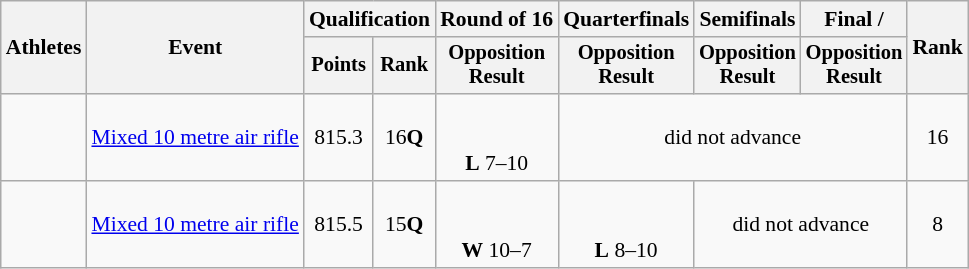<table class="wikitable" style="font-size:90%;">
<tr>
<th rowspan=2>Athletes</th>
<th rowspan=2>Event</th>
<th colspan=2>Qualification</th>
<th>Round of 16</th>
<th>Quarterfinals</th>
<th>Semifinals</th>
<th>Final / </th>
<th rowspan=2>Rank</th>
</tr>
<tr style="font-size:95%">
<th>Points</th>
<th>Rank</th>
<th>Opposition<br>Result</th>
<th>Opposition<br>Result</th>
<th>Opposition<br>Result</th>
<th>Opposition<br>Result</th>
</tr>
<tr align=center>
<td align=left> <br> </td>
<td align=left><a href='#'>Mixed 10 metre air rifle</a></td>
<td>815.3</td>
<td>16<strong>Q</strong></td>
<td><br><br><strong>L</strong> 7–10</td>
<td colspan=3>did not advance</td>
<td>16</td>
</tr>
<tr align=center>
<td align=left><br></td>
<td align=left><a href='#'>Mixed 10 metre air rifle</a></td>
<td>815.5</td>
<td>15<strong>Q</strong></td>
<td><br><br><strong>W</strong> 10–7</td>
<td><br><br><strong>L</strong> 8–10</td>
<td colspan=2>did not advance</td>
<td>8</td>
</tr>
</table>
